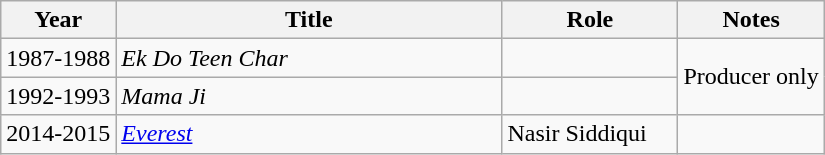<table class="wikitable sortable">
<tr>
<th>Year</th>
<th width=250>Title</th>
<th width=110>Role</th>
<th class="unsortable">Notes</th>
</tr>
<tr>
<td style="text-align:center;">1987-1988</td>
<td><em>Ek Do Teen Char</em></td>
<td></td>
<td rowspan=2>Producer only</td>
</tr>
<tr>
<td style="text-align:center;">1992-1993</td>
<td><em>Mama Ji</em></td>
<td></td>
</tr>
<tr>
<td style="text-align:center;">2014-2015</td>
<td><em><a href='#'>Everest</a></em></td>
<td>Nasir Siddiqui</td>
<td></td>
</tr>
</table>
